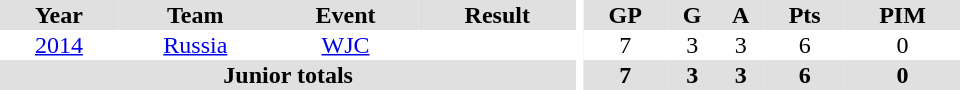<table border="0" cellpadding="1" cellspacing="0" ID="Table3" style="text-align:center; width:40em">
<tr ALIGN="center" bgcolor="#e0e0e0">
<th>Year</th>
<th>Team</th>
<th>Event</th>
<th>Result</th>
<th rowspan="99" bgcolor="#ffffff"></th>
<th>GP</th>
<th>G</th>
<th>A</th>
<th>Pts</th>
<th>PIM</th>
</tr>
<tr>
<td><a href='#'>2014</a></td>
<td><a href='#'>Russia</a></td>
<td><a href='#'>WJC</a></td>
<td></td>
<td>7</td>
<td>3</td>
<td>3</td>
<td>6</td>
<td>0</td>
</tr>
<tr bgcolor="#e0e0e0">
<th colspan="4">Junior totals</th>
<th>7</th>
<th>3</th>
<th>3</th>
<th>6</th>
<th>0</th>
</tr>
</table>
